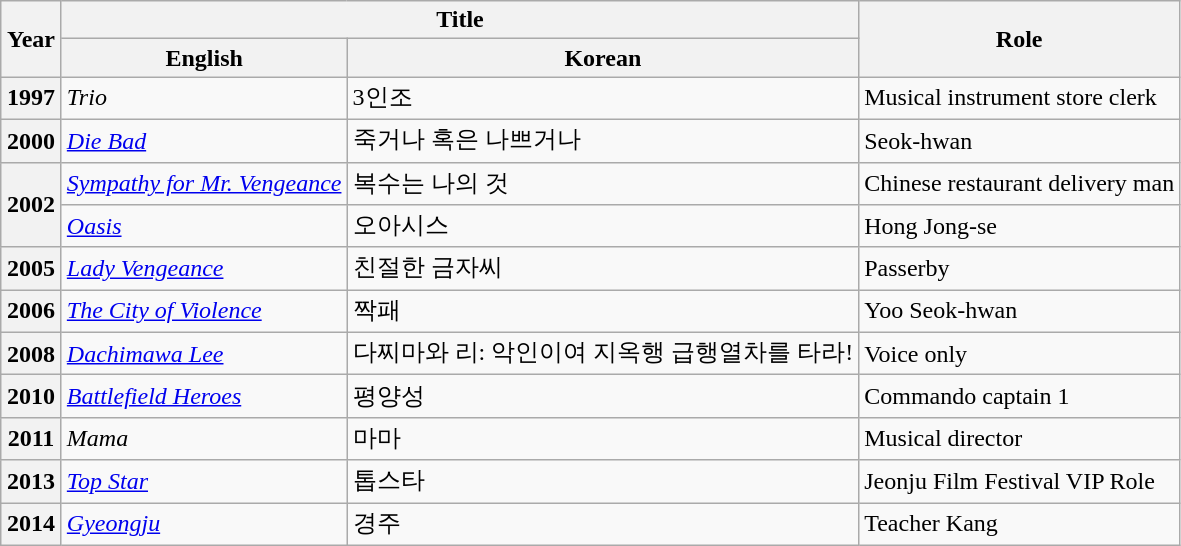<table class="wikitable sortable plainrowheaders">
<tr>
<th rowspan="2" style="width:33px;">Year</th>
<th colspan="2" scope="col">Title</th>
<th rowspan="2">Role</th>
</tr>
<tr>
<th>English</th>
<th>Korean</th>
</tr>
<tr>
<th scope="row">1997</th>
<td><em>Trio</em></td>
<td>3인조</td>
<td>Musical instrument store clerk</td>
</tr>
<tr>
<th scope="row">2000</th>
<td><em><a href='#'>Die Bad</a></em></td>
<td>죽거나 혹은 나쁘거나</td>
<td>Seok-hwan</td>
</tr>
<tr>
<th scope="row" rowspan="2">2002</th>
<td><em><a href='#'>Sympathy for Mr. Vengeance</a></em></td>
<td>복수는 나의 것</td>
<td>Chinese restaurant delivery man</td>
</tr>
<tr>
<td><em><a href='#'>Oasis</a></em></td>
<td>오아시스</td>
<td>Hong Jong-se</td>
</tr>
<tr>
<th scope="row">2005</th>
<td><em><a href='#'>Lady Vengeance</a></em></td>
<td>친절한 금자씨</td>
<td>Passerby</td>
</tr>
<tr>
<th scope="row">2006</th>
<td><em><a href='#'>The City of Violence</a></em></td>
<td>짝패</td>
<td>Yoo Seok-hwan</td>
</tr>
<tr>
<th scope="row">2008</th>
<td><em><a href='#'>Dachimawa Lee</a></em></td>
<td>다찌마와 리: 악인이여 지옥행 급행열차를 타라!</td>
<td>Voice only</td>
</tr>
<tr>
<th scope="row">2010</th>
<td><em><a href='#'>Battlefield Heroes</a></em></td>
<td>평양성</td>
<td>Commando captain 1</td>
</tr>
<tr>
<th scope="row">2011</th>
<td><em>Mama</em></td>
<td>마마</td>
<td>Musical director</td>
</tr>
<tr>
<th scope="row">2013</th>
<td><em><a href='#'>Top Star</a></em></td>
<td>톱스타</td>
<td>Jeonju Film Festival VIP Role</td>
</tr>
<tr>
<th scope="row">2014</th>
<td><em><a href='#'>Gyeongju</a></em></td>
<td>경주</td>
<td>Teacher Kang</td>
</tr>
</table>
